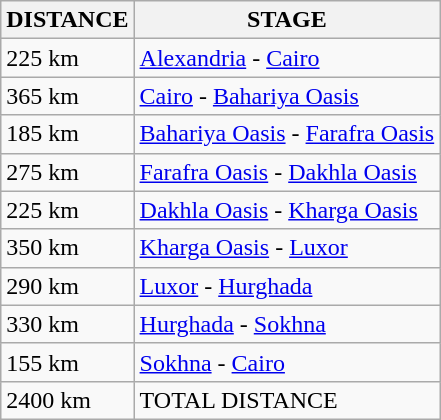<table class="wikitable">
<tr>
<th>DISTANCE</th>
<th>STAGE</th>
</tr>
<tr>
<td>225 km</td>
<td><a href='#'>Alexandria</a> - <a href='#'>Cairo</a></td>
</tr>
<tr>
<td>365 km</td>
<td><a href='#'>Cairo</a> - <a href='#'>Bahariya Oasis</a></td>
</tr>
<tr>
<td>185 km</td>
<td><a href='#'>Bahariya Oasis</a> - <a href='#'>Farafra Oasis</a></td>
</tr>
<tr>
<td>275 km</td>
<td><a href='#'>Farafra Oasis</a> - <a href='#'>Dakhla Oasis</a></td>
</tr>
<tr>
<td>225 km</td>
<td><a href='#'>Dakhla Oasis</a> - <a href='#'>Kharga Oasis</a></td>
</tr>
<tr>
<td>350 km</td>
<td><a href='#'>Kharga Oasis</a> - <a href='#'>Luxor</a></td>
</tr>
<tr>
<td>290 km</td>
<td><a href='#'>Luxor</a> - <a href='#'>Hurghada</a></td>
</tr>
<tr>
<td>330 km</td>
<td><a href='#'>Hurghada</a> - <a href='#'>Sokhna</a></td>
</tr>
<tr>
<td>155 km</td>
<td><a href='#'>Sokhna</a> - <a href='#'>Cairo</a></td>
</tr>
<tr>
<td>2400 km</td>
<td>TOTAL DISTANCE</td>
</tr>
</table>
